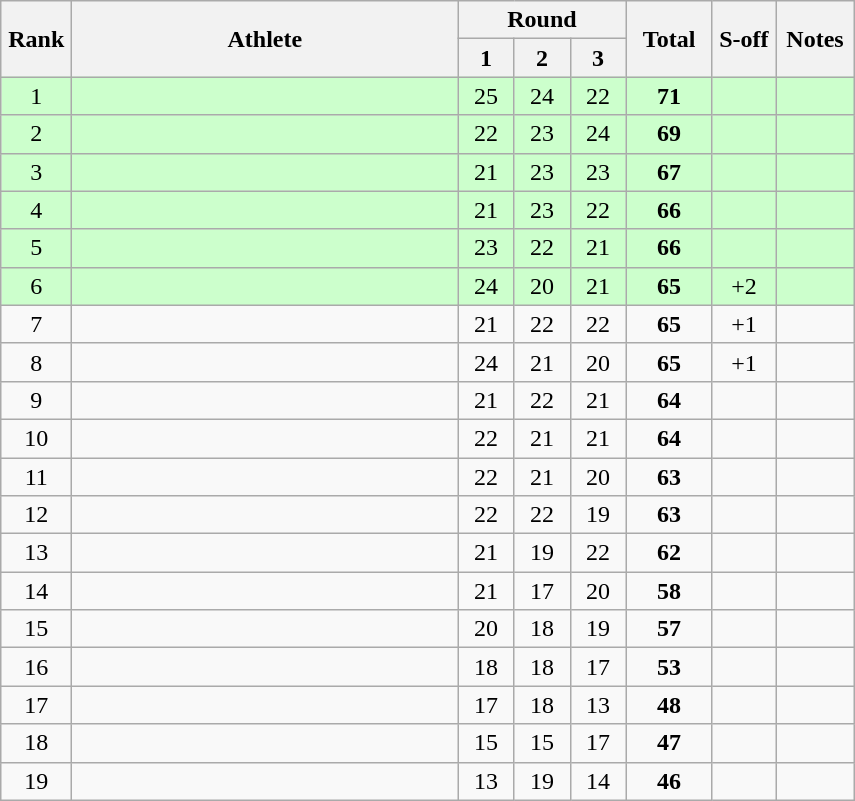<table class="wikitable" style="text-align:center">
<tr>
<th rowspan=2 width=40>Rank</th>
<th rowspan=2 width=250>Athlete</th>
<th colspan=3>Round</th>
<th rowspan=2 width=50>Total</th>
<th rowspan=2 width=35>S-off</th>
<th rowspan=2 width=45>Notes</th>
</tr>
<tr>
<th width=30>1</th>
<th width=30>2</th>
<th width=30>3</th>
</tr>
<tr bgcolor=ccffcc>
<td>1</td>
<td align=left></td>
<td>25</td>
<td>24</td>
<td>22</td>
<td><strong>71</strong></td>
<td></td>
<td></td>
</tr>
<tr bgcolor=ccffcc>
<td>2</td>
<td align=left></td>
<td>22</td>
<td>23</td>
<td>24</td>
<td><strong>69</strong></td>
<td></td>
<td></td>
</tr>
<tr bgcolor=ccffcc>
<td>3</td>
<td align=left></td>
<td>21</td>
<td>23</td>
<td>23</td>
<td><strong>67</strong></td>
<td></td>
<td></td>
</tr>
<tr bgcolor=ccffcc>
<td>4</td>
<td align=left></td>
<td>21</td>
<td>23</td>
<td>22</td>
<td><strong>66</strong></td>
<td></td>
<td></td>
</tr>
<tr bgcolor=ccffcc>
<td>5</td>
<td align=left></td>
<td>23</td>
<td>22</td>
<td>21</td>
<td><strong>66</strong></td>
<td></td>
<td></td>
</tr>
<tr bgcolor=ccffcc>
<td>6</td>
<td align=left></td>
<td>24</td>
<td>20</td>
<td>21</td>
<td><strong>65</strong></td>
<td>+2</td>
<td></td>
</tr>
<tr>
<td>7</td>
<td align=left></td>
<td>21</td>
<td>22</td>
<td>22</td>
<td><strong>65</strong></td>
<td>+1</td>
<td></td>
</tr>
<tr>
<td>8</td>
<td align=left></td>
<td>24</td>
<td>21</td>
<td>20</td>
<td><strong>65</strong></td>
<td>+1</td>
<td></td>
</tr>
<tr>
<td>9</td>
<td align=left></td>
<td>21</td>
<td>22</td>
<td>21</td>
<td><strong>64</strong></td>
<td></td>
<td></td>
</tr>
<tr>
<td>10</td>
<td align=left></td>
<td>22</td>
<td>21</td>
<td>21</td>
<td><strong>64</strong></td>
<td></td>
<td></td>
</tr>
<tr>
<td>11</td>
<td align=left></td>
<td>22</td>
<td>21</td>
<td>20</td>
<td><strong>63</strong></td>
<td></td>
<td></td>
</tr>
<tr>
<td>12</td>
<td align=left></td>
<td>22</td>
<td>22</td>
<td>19</td>
<td><strong>63</strong></td>
<td></td>
<td></td>
</tr>
<tr>
<td>13</td>
<td align=left></td>
<td>21</td>
<td>19</td>
<td>22</td>
<td><strong>62</strong></td>
<td></td>
<td></td>
</tr>
<tr>
<td>14</td>
<td align=left></td>
<td>21</td>
<td>17</td>
<td>20</td>
<td><strong>58</strong></td>
<td></td>
<td></td>
</tr>
<tr>
<td>15</td>
<td align=left></td>
<td>20</td>
<td>18</td>
<td>19</td>
<td><strong>57</strong></td>
<td></td>
<td></td>
</tr>
<tr>
<td>16</td>
<td align=left></td>
<td>18</td>
<td>18</td>
<td>17</td>
<td><strong>53</strong></td>
<td></td>
<td></td>
</tr>
<tr>
<td>17</td>
<td align=left></td>
<td>17</td>
<td>18</td>
<td>13</td>
<td><strong>48</strong></td>
<td></td>
<td></td>
</tr>
<tr>
<td>18</td>
<td align=left></td>
<td>15</td>
<td>15</td>
<td>17</td>
<td><strong>47</strong></td>
<td></td>
<td></td>
</tr>
<tr>
<td>19</td>
<td align=left></td>
<td>13</td>
<td>19</td>
<td>14</td>
<td><strong>46</strong></td>
<td></td>
<td></td>
</tr>
</table>
